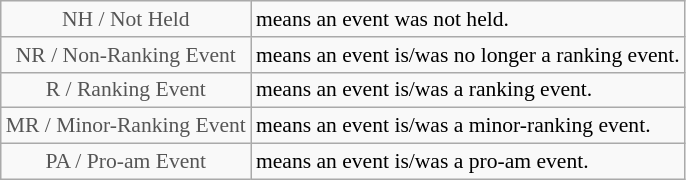<table class="wikitable" style="font-size:90%">
<tr>
<td style="text-align:center; color:#555555;" colspan="4">NH / Not Held</td>
<td>means an event was not held.</td>
</tr>
<tr>
<td style="text-align:center; color:#555555;" colspan="4">NR / Non-Ranking Event</td>
<td>means an event is/was no longer a ranking event.</td>
</tr>
<tr>
<td style="text-align:center; color:#555555;" colspan="4">R / Ranking Event</td>
<td>means an event is/was a ranking event.</td>
</tr>
<tr>
<td style="text-align:center; color:#555555;" colspan="4">MR / Minor-Ranking Event</td>
<td>means an event is/was a minor-ranking event.</td>
</tr>
<tr>
<td style="text-align:center; color:#555555;" colspan="4">PA / Pro-am Event</td>
<td>means an event is/was a pro-am event.</td>
</tr>
</table>
